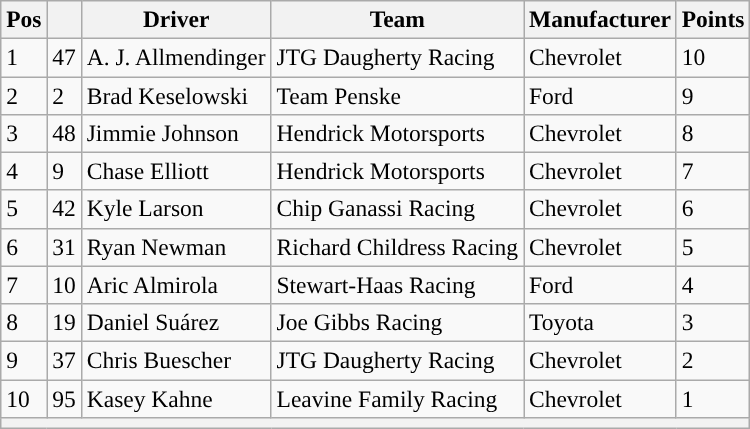<table class="wikitable" style="font-size:98%">
<tr>
<th>Pos</th>
<th></th>
<th>Driver</th>
<th>Team</th>
<th>Manufacturer</th>
<th>Points</th>
</tr>
<tr>
<td>1</td>
<td>47</td>
<td>A. J. Allmendinger</td>
<td>JTG Daugherty Racing</td>
<td>Chevrolet</td>
<td>10</td>
</tr>
<tr>
<td>2</td>
<td>2</td>
<td>Brad Keselowski</td>
<td>Team Penske</td>
<td>Ford</td>
<td>9</td>
</tr>
<tr>
<td>3</td>
<td>48</td>
<td>Jimmie Johnson</td>
<td>Hendrick Motorsports</td>
<td>Chevrolet</td>
<td>8</td>
</tr>
<tr>
<td>4</td>
<td>9</td>
<td>Chase Elliott</td>
<td>Hendrick Motorsports</td>
<td>Chevrolet</td>
<td>7</td>
</tr>
<tr>
<td>5</td>
<td>42</td>
<td>Kyle Larson</td>
<td>Chip Ganassi Racing</td>
<td>Chevrolet</td>
<td>6</td>
</tr>
<tr>
<td>6</td>
<td>31</td>
<td>Ryan Newman</td>
<td>Richard Childress Racing</td>
<td>Chevrolet</td>
<td>5</td>
</tr>
<tr>
<td>7</td>
<td>10</td>
<td>Aric Almirola</td>
<td>Stewart-Haas Racing</td>
<td>Ford</td>
<td>4</td>
</tr>
<tr>
<td>8</td>
<td>19</td>
<td>Daniel Suárez</td>
<td>Joe Gibbs Racing</td>
<td>Toyota</td>
<td>3</td>
</tr>
<tr>
<td>9</td>
<td>37</td>
<td>Chris Buescher</td>
<td>JTG Daugherty Racing</td>
<td>Chevrolet</td>
<td>2</td>
</tr>
<tr>
<td>10</td>
<td>95</td>
<td>Kasey Kahne</td>
<td>Leavine Family Racing</td>
<td>Chevrolet</td>
<td>1</td>
</tr>
<tr>
<th colspan="6"></th>
</tr>
</table>
